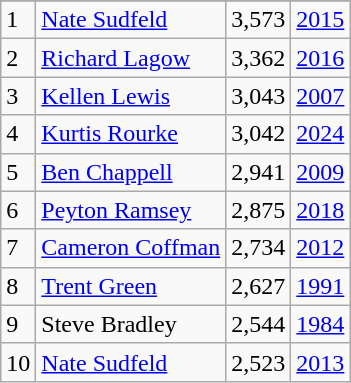<table class="wikitable">
<tr>
</tr>
<tr>
<td>1</td>
<td><a href='#'>Nate Sudfeld</a></td>
<td>3,573</td>
<td><a href='#'>2015</a></td>
</tr>
<tr>
<td>2</td>
<td><a href='#'>Richard Lagow</a></td>
<td>3,362</td>
<td><a href='#'>2016</a></td>
</tr>
<tr>
<td>3</td>
<td><a href='#'>Kellen Lewis</a></td>
<td>3,043</td>
<td><a href='#'>2007</a></td>
</tr>
<tr>
<td>4</td>
<td><a href='#'>Kurtis Rourke</a></td>
<td>3,042</td>
<td><a href='#'>2024</a></td>
</tr>
<tr>
<td>5</td>
<td><a href='#'>Ben Chappell</a></td>
<td>2,941</td>
<td><a href='#'>2009</a></td>
</tr>
<tr>
<td>6</td>
<td><a href='#'>Peyton Ramsey</a></td>
<td>2,875</td>
<td><a href='#'>2018</a></td>
</tr>
<tr>
<td>7</td>
<td><a href='#'>Cameron Coffman</a></td>
<td>2,734</td>
<td><a href='#'>2012</a></td>
</tr>
<tr>
<td>8</td>
<td><a href='#'>Trent Green</a></td>
<td>2,627</td>
<td><a href='#'>1991</a></td>
</tr>
<tr>
<td>9</td>
<td>Steve Bradley</td>
<td>2,544</td>
<td><a href='#'>1984</a></td>
</tr>
<tr>
<td>10</td>
<td><a href='#'>Nate Sudfeld</a></td>
<td>2,523</td>
<td><a href='#'>2013</a></td>
</tr>
</table>
